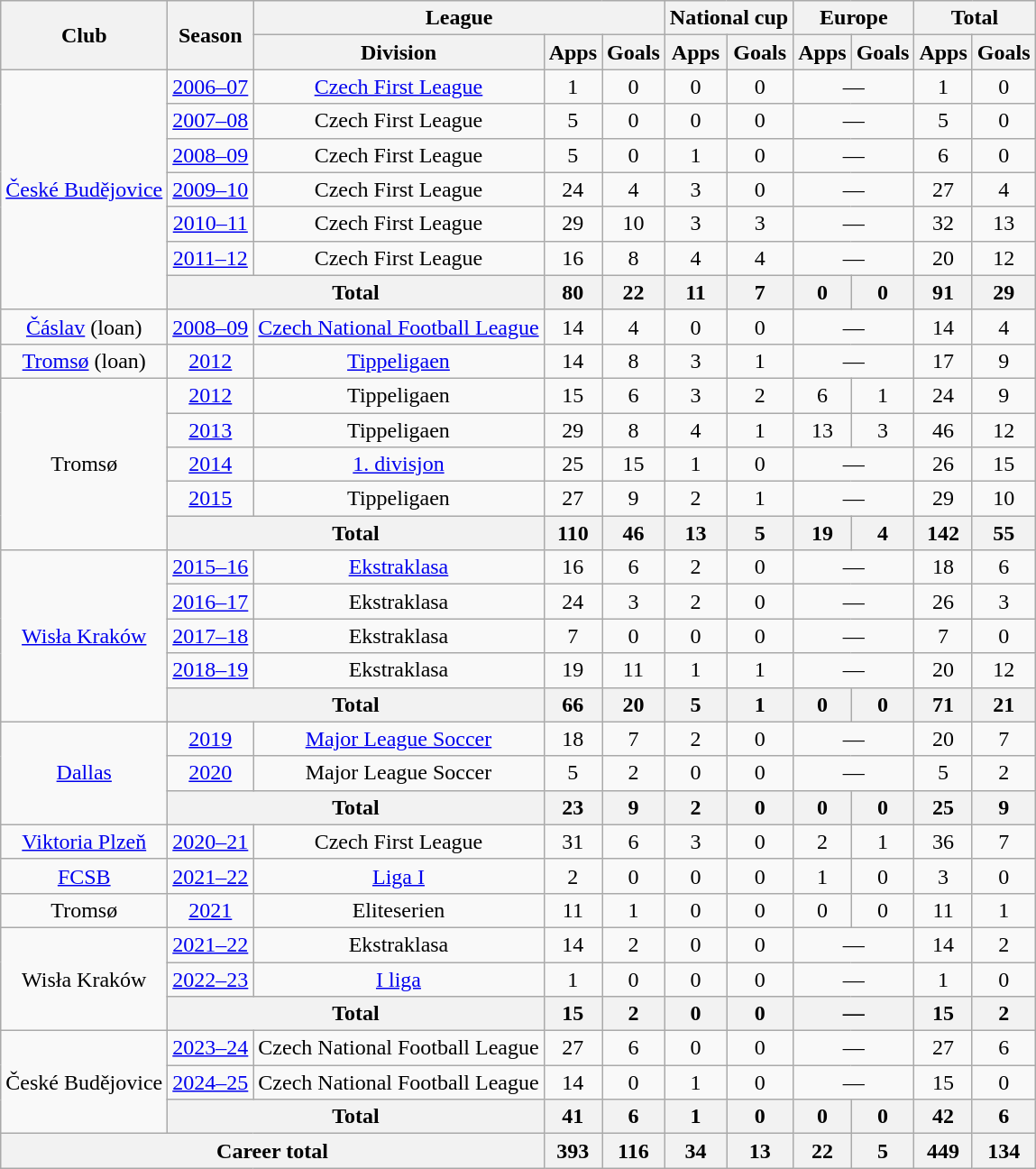<table class="wikitable" style="text-align:center">
<tr>
<th rowspan="2">Club</th>
<th rowspan="2">Season</th>
<th colspan="3">League</th>
<th colspan="2">National cup</th>
<th colspan="2">Europe</th>
<th colspan="2">Total</th>
</tr>
<tr>
<th>Division</th>
<th>Apps</th>
<th>Goals</th>
<th>Apps</th>
<th>Goals</th>
<th>Apps</th>
<th>Goals</th>
<th>Apps</th>
<th>Goals</th>
</tr>
<tr>
<td rowspan="7"><a href='#'>České Budějovice</a></td>
<td><a href='#'>2006–07</a></td>
<td><a href='#'>Czech First League</a></td>
<td>1</td>
<td>0</td>
<td>0</td>
<td>0</td>
<td colspan="2">—</td>
<td>1</td>
<td>0</td>
</tr>
<tr>
<td><a href='#'>2007–08</a></td>
<td>Czech First League</td>
<td>5</td>
<td>0</td>
<td>0</td>
<td>0</td>
<td colspan="2">—</td>
<td>5</td>
<td>0</td>
</tr>
<tr>
<td><a href='#'>2008–09</a></td>
<td>Czech First League</td>
<td>5</td>
<td>0</td>
<td>1</td>
<td>0</td>
<td colspan="2">—</td>
<td>6</td>
<td>0</td>
</tr>
<tr>
<td><a href='#'>2009–10</a></td>
<td>Czech First League</td>
<td>24</td>
<td>4</td>
<td>3</td>
<td>0</td>
<td colspan="2">—</td>
<td>27</td>
<td>4</td>
</tr>
<tr>
<td><a href='#'>2010–11</a></td>
<td>Czech First League</td>
<td>29</td>
<td>10</td>
<td>3</td>
<td>3</td>
<td colspan="2">—</td>
<td>32</td>
<td>13</td>
</tr>
<tr>
<td><a href='#'>2011–12</a></td>
<td>Czech First League</td>
<td>16</td>
<td>8</td>
<td>4</td>
<td>4</td>
<td colspan="2">—</td>
<td>20</td>
<td>12</td>
</tr>
<tr>
<th colspan="2">Total</th>
<th>80</th>
<th>22</th>
<th>11</th>
<th>7</th>
<th>0</th>
<th>0</th>
<th>91</th>
<th>29</th>
</tr>
<tr>
<td><a href='#'>Čáslav</a> (loan)</td>
<td><a href='#'>2008–09</a></td>
<td><a href='#'>Czech National Football League</a></td>
<td>14</td>
<td>4</td>
<td>0</td>
<td>0</td>
<td colspan="2">—</td>
<td>14</td>
<td>4</td>
</tr>
<tr>
<td><a href='#'>Tromsø</a> (loan)</td>
<td><a href='#'>2012</a></td>
<td><a href='#'>Tippeligaen</a></td>
<td>14</td>
<td>8</td>
<td>3</td>
<td>1</td>
<td colspan="2">—</td>
<td>17</td>
<td>9</td>
</tr>
<tr>
<td rowspan="5">Tromsø</td>
<td><a href='#'>2012</a></td>
<td>Tippeligaen</td>
<td>15</td>
<td>6</td>
<td>3</td>
<td>2</td>
<td>6</td>
<td>1</td>
<td>24</td>
<td>9</td>
</tr>
<tr>
<td><a href='#'>2013</a></td>
<td>Tippeligaen</td>
<td>29</td>
<td>8</td>
<td>4</td>
<td>1</td>
<td>13</td>
<td>3</td>
<td>46</td>
<td>12</td>
</tr>
<tr>
<td><a href='#'>2014</a></td>
<td><a href='#'>1. divisjon</a></td>
<td>25</td>
<td>15</td>
<td>1</td>
<td>0</td>
<td colspan="2">—</td>
<td>26</td>
<td>15</td>
</tr>
<tr>
<td><a href='#'>2015</a></td>
<td>Tippeligaen</td>
<td>27</td>
<td>9</td>
<td>2</td>
<td>1</td>
<td colspan="2">—</td>
<td>29</td>
<td>10</td>
</tr>
<tr>
<th colspan="2">Total</th>
<th>110</th>
<th>46</th>
<th>13</th>
<th>5</th>
<th>19</th>
<th>4</th>
<th>142</th>
<th>55</th>
</tr>
<tr>
<td rowspan="5"><a href='#'>Wisła Kraków</a></td>
<td><a href='#'>2015–16</a></td>
<td><a href='#'>Ekstraklasa</a></td>
<td>16</td>
<td>6</td>
<td>2</td>
<td>0</td>
<td colspan="2">—</td>
<td>18</td>
<td>6</td>
</tr>
<tr>
<td><a href='#'>2016–17</a></td>
<td>Ekstraklasa</td>
<td>24</td>
<td>3</td>
<td>2</td>
<td>0</td>
<td colspan="2">—</td>
<td>26</td>
<td>3</td>
</tr>
<tr>
<td><a href='#'>2017–18</a></td>
<td>Ekstraklasa</td>
<td>7</td>
<td>0</td>
<td>0</td>
<td>0</td>
<td colspan="2">—</td>
<td>7</td>
<td>0</td>
</tr>
<tr>
<td><a href='#'>2018–19</a></td>
<td>Ekstraklasa</td>
<td>19</td>
<td>11</td>
<td>1</td>
<td>1</td>
<td colspan="2">—</td>
<td>20</td>
<td>12</td>
</tr>
<tr>
<th colspan="2">Total</th>
<th>66</th>
<th>20</th>
<th>5</th>
<th>1</th>
<th>0</th>
<th>0</th>
<th>71</th>
<th>21</th>
</tr>
<tr>
<td rowspan="3"><a href='#'>Dallas</a></td>
<td><a href='#'>2019</a></td>
<td><a href='#'>Major League Soccer</a></td>
<td>18</td>
<td>7</td>
<td>2</td>
<td>0</td>
<td colspan="2">—</td>
<td>20</td>
<td>7</td>
</tr>
<tr>
<td><a href='#'>2020</a></td>
<td>Major League Soccer</td>
<td>5</td>
<td>2</td>
<td>0</td>
<td>0</td>
<td colspan="2">—</td>
<td>5</td>
<td>2</td>
</tr>
<tr>
<th colspan="2">Total</th>
<th>23</th>
<th>9</th>
<th>2</th>
<th>0</th>
<th>0</th>
<th>0</th>
<th>25</th>
<th>9</th>
</tr>
<tr>
<td><a href='#'>Viktoria Plzeň</a></td>
<td><a href='#'>2020–21</a></td>
<td>Czech First League</td>
<td>31</td>
<td>6</td>
<td>3</td>
<td>0</td>
<td>2</td>
<td>1</td>
<td>36</td>
<td>7</td>
</tr>
<tr>
<td><a href='#'>FCSB</a></td>
<td><a href='#'>2021–22</a></td>
<td><a href='#'>Liga I</a></td>
<td>2</td>
<td>0</td>
<td>0</td>
<td>0</td>
<td>1</td>
<td>0</td>
<td>3</td>
<td>0</td>
</tr>
<tr>
<td>Tromsø</td>
<td><a href='#'>2021</a></td>
<td>Eliteserien</td>
<td>11</td>
<td>1</td>
<td>0</td>
<td>0</td>
<td>0</td>
<td>0</td>
<td>11</td>
<td>1</td>
</tr>
<tr>
<td rowspan="3">Wisła Kraków</td>
<td><a href='#'>2021–22</a></td>
<td>Ekstraklasa</td>
<td>14</td>
<td>2</td>
<td>0</td>
<td>0</td>
<td colspan="2">—</td>
<td>14</td>
<td>2</td>
</tr>
<tr>
<td><a href='#'>2022–23</a></td>
<td><a href='#'>I liga</a></td>
<td>1</td>
<td>0</td>
<td>0</td>
<td>0</td>
<td colspan="2">—</td>
<td>1</td>
<td>0</td>
</tr>
<tr>
<th colspan="2">Total</th>
<th>15</th>
<th>2</th>
<th>0</th>
<th>0</th>
<th colspan="2">—</th>
<th>15</th>
<th>2</th>
</tr>
<tr>
<td rowspan="3">České Budějovice</td>
<td><a href='#'>2023–24</a></td>
<td>Czech National Football League</td>
<td>27</td>
<td>6</td>
<td>0</td>
<td>0</td>
<td colspan="2">—</td>
<td>27</td>
<td>6</td>
</tr>
<tr>
<td><a href='#'>2024–25</a></td>
<td>Czech National Football League</td>
<td>14</td>
<td>0</td>
<td>1</td>
<td>0</td>
<td colspan="2">—</td>
<td>15</td>
<td>0</td>
</tr>
<tr>
<th colspan="2">Total</th>
<th>41</th>
<th>6</th>
<th>1</th>
<th>0</th>
<th>0</th>
<th>0</th>
<th>42</th>
<th>6</th>
</tr>
<tr>
<th colspan="3">Career total</th>
<th>393</th>
<th>116</th>
<th>34</th>
<th>13</th>
<th>22</th>
<th>5</th>
<th>449</th>
<th>134</th>
</tr>
</table>
